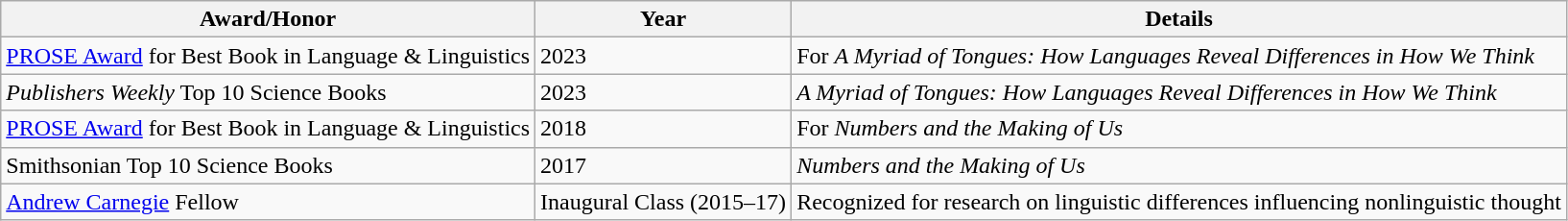<table class="wikitable">
<tr>
<th>Award/Honor</th>
<th>Year</th>
<th>Details</th>
</tr>
<tr>
<td><a href='#'>PROSE Award</a> for Best Book in Language & Linguistics</td>
<td>2023</td>
<td>For <em>A Myriad of Tongues: How Languages Reveal Differences in How We Think</em></td>
</tr>
<tr>
<td><em>Publishers Weekly</em> Top 10 Science Books</td>
<td>2023</td>
<td><em>A Myriad of Tongues: How Languages Reveal Differences in How We Think</em></td>
</tr>
<tr>
<td><a href='#'>PROSE Award</a> for Best Book in Language & Linguistics</td>
<td>2018</td>
<td>For <em>Numbers and the Making of Us</em></td>
</tr>
<tr>
<td>Smithsonian Top 10 Science Books</td>
<td>2017</td>
<td><em>Numbers and the Making of Us</em></td>
</tr>
<tr>
<td><a href='#'>Andrew Carnegie</a> Fellow</td>
<td>Inaugural Class (2015–17)</td>
<td>Recognized for research on linguistic differences influencing nonlinguistic thought</td>
</tr>
</table>
